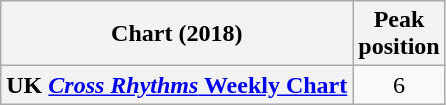<table class="wikitable plainrowheaders" style="text-align:center">
<tr>
<th scope="col">Chart (2018)</th>
<th scope="col">Peak<br> position</th>
</tr>
<tr>
<th scope="row">UK <a href='#'><em> Cross Rhythms</em> Weekly Chart</a></th>
<td>6</td>
</tr>
</table>
